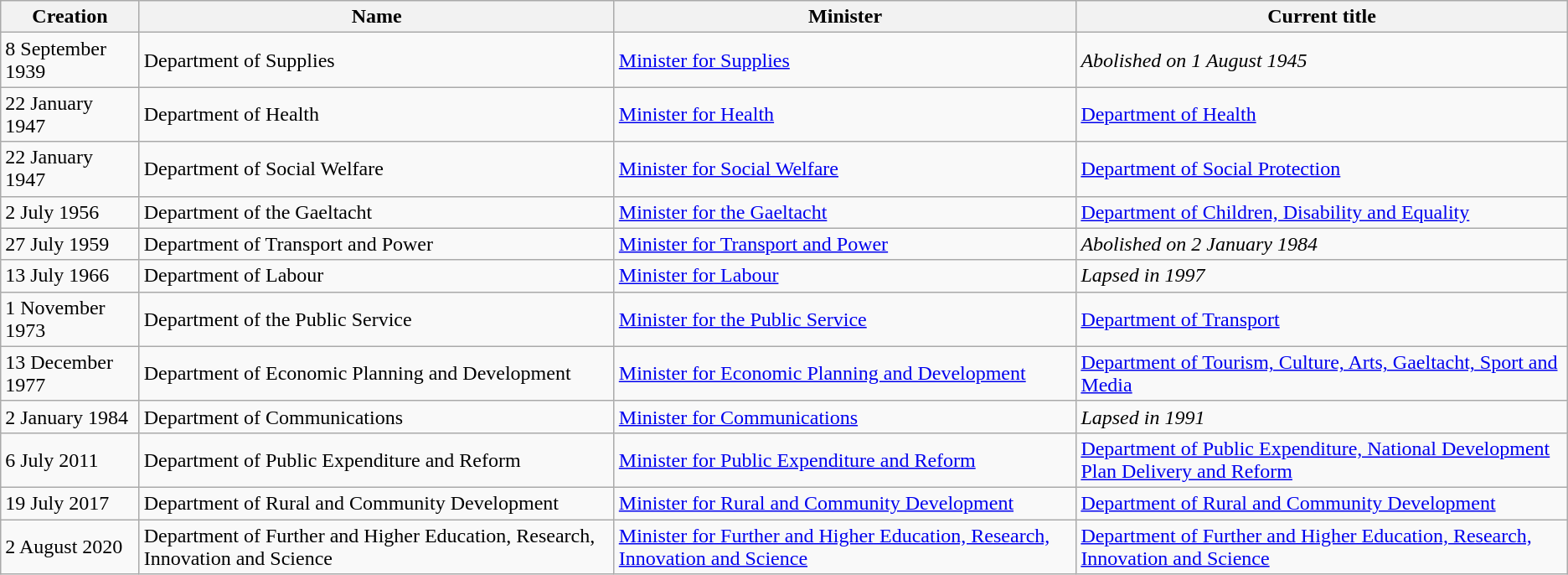<table class=wikitable>
<tr>
<th>Creation</th>
<th>Name</th>
<th>Minister</th>
<th>Current title</th>
</tr>
<tr>
<td>8 September 1939</td>
<td>Department of Supplies</td>
<td><a href='#'>Minister for Supplies</a></td>
<td><em>Abolished on 1 August 1945</em></td>
</tr>
<tr>
<td>22 January 1947</td>
<td>Department of Health</td>
<td><a href='#'>Minister for Health</a></td>
<td><a href='#'>Department of Health</a></td>
</tr>
<tr>
<td>22 January 1947</td>
<td>Department of Social Welfare</td>
<td><a href='#'>Minister for Social Welfare</a></td>
<td><a href='#'>Department of Social Protection</a></td>
</tr>
<tr>
<td>2 July 1956</td>
<td>Department of the Gaeltacht</td>
<td><a href='#'>Minister for the Gaeltacht</a></td>
<td><a href='#'>Department of Children, Disability and Equality</a></td>
</tr>
<tr>
<td>27 July 1959</td>
<td>Department of Transport and Power</td>
<td><a href='#'>Minister for Transport and Power</a></td>
<td><em>Abolished on 2 January 1984</em></td>
</tr>
<tr>
<td>13 July 1966</td>
<td>Department of Labour</td>
<td><a href='#'>Minister for Labour</a></td>
<td><em>Lapsed in 1997</em></td>
</tr>
<tr>
<td>1 November 1973</td>
<td>Department of the Public Service</td>
<td><a href='#'>Minister for the Public Service</a></td>
<td><a href='#'>Department of Transport</a></td>
</tr>
<tr>
<td>13 December 1977</td>
<td>Department of Economic Planning and Development</td>
<td><a href='#'>Minister for Economic Planning and Development</a></td>
<td><a href='#'>Department of Tourism, Culture, Arts, Gaeltacht, Sport and Media</a></td>
</tr>
<tr>
<td>2 January 1984</td>
<td>Department of Communications</td>
<td><a href='#'>Minister for Communications</a></td>
<td><em>Lapsed in 1991</em></td>
</tr>
<tr>
<td>6 July 2011</td>
<td>Department of Public Expenditure and Reform</td>
<td><a href='#'>Minister for Public Expenditure and Reform</a></td>
<td><a href='#'>Department of Public Expenditure, National Development Plan Delivery and Reform</a></td>
</tr>
<tr>
<td>19 July 2017</td>
<td>Department of Rural and Community Development</td>
<td><a href='#'>Minister for Rural and Community Development</a></td>
<td><a href='#'>Department of Rural and Community Development</a></td>
</tr>
<tr>
<td>2 August 2020</td>
<td>Department of Further and Higher Education, Research, Innovation and Science</td>
<td><a href='#'>Minister for Further and Higher Education, Research, Innovation and Science</a></td>
<td><a href='#'>Department of Further and Higher Education, Research, Innovation and Science</a></td>
</tr>
</table>
